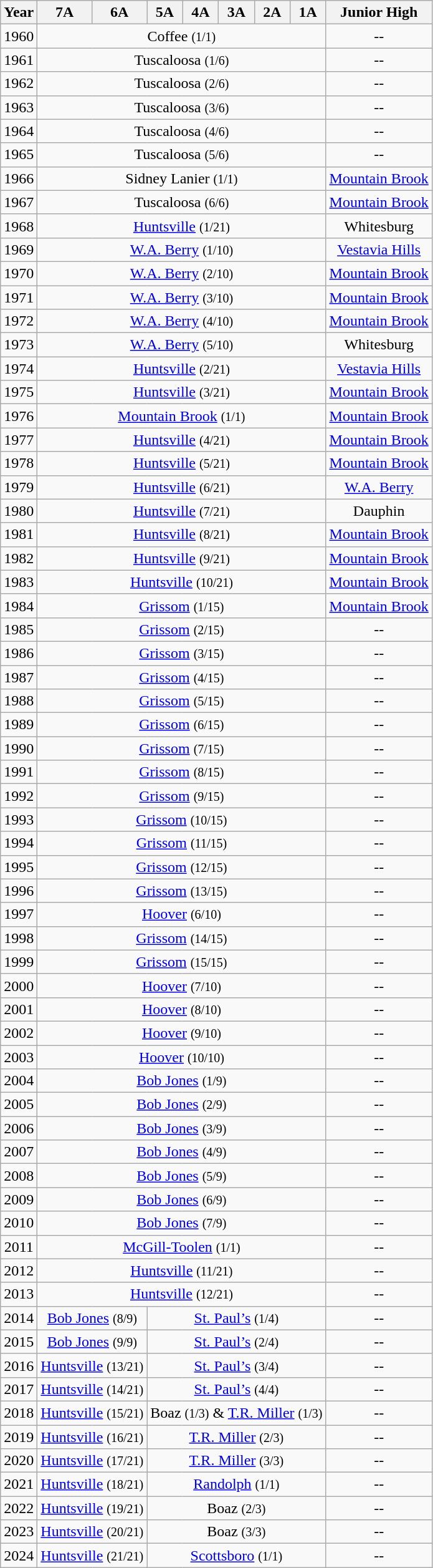<table class="wikitable" style="text-align:center">
<tr>
<th>Year</th>
<th>7A</th>
<th>6A</th>
<th>5A</th>
<th>4A</th>
<th>3A</th>
<th>2A</th>
<th>1A</th>
<th>Junior High</th>
</tr>
<tr>
<td>1960</td>
<td colspan="7">Coffee <small>(1/1)</small></td>
<td>--</td>
</tr>
<tr>
<td>1961</td>
<td colspan="7">Tuscaloosa <small>(1/6)</small></td>
<td>--</td>
</tr>
<tr>
<td>1962</td>
<td colspan="7">Tuscaloosa <small>(2/6)</small></td>
<td>--</td>
</tr>
<tr>
<td>1963</td>
<td colspan="7">Tuscaloosa <small>(3/6)</small></td>
<td>--</td>
</tr>
<tr>
<td>1964</td>
<td colspan="7">Tuscaloosa <small>(4/6)</small></td>
<td>--</td>
</tr>
<tr>
<td>1965</td>
<td colspan="7">Tuscaloosa <small>(5/6)</small></td>
<td>--</td>
</tr>
<tr>
<td>1966</td>
<td colspan="7">Sidney Lanier <small>(1/1)</small></td>
<td><a href='#'>Mountain Brook</a></td>
</tr>
<tr>
<td>1967</td>
<td colspan="7">Tuscaloosa <small>(6/6)</small></td>
<td><a href='#'>Mountain Brook</a></td>
</tr>
<tr>
<td>1968</td>
<td colspan="7"><a href='#'>Huntsville</a> <small>(1/21)</small></td>
<td>Whitesburg</td>
</tr>
<tr>
<td>1969</td>
<td colspan="7"><a href='#'>W.A. Berry</a> <small>(1/10)</small></td>
<td><a href='#'>Vestavia Hills</a></td>
</tr>
<tr>
<td>1970</td>
<td colspan="7"><a href='#'>W.A. Berry</a> <small>(2/10)</small></td>
<td><a href='#'>Mountain Brook</a></td>
</tr>
<tr>
<td>1971</td>
<td colspan="7"><a href='#'>W.A. Berry</a> <small>(3/10)</small></td>
<td><a href='#'>Mountain Brook</a></td>
</tr>
<tr>
<td>1972</td>
<td colspan="7"><a href='#'>W.A. Berry</a> <small>(4/10)</small></td>
<td><a href='#'>Mountain Brook</a></td>
</tr>
<tr>
<td>1973</td>
<td colspan="7"><a href='#'>W.A. Berry</a> <small>(5/10)</small></td>
<td>Whitesburg</td>
</tr>
<tr>
<td>1974</td>
<td colspan="7"><a href='#'>Huntsville</a> <small>(2/21)</small></td>
<td><a href='#'>Vestavia Hills</a></td>
</tr>
<tr>
<td>1975</td>
<td colspan="7"><a href='#'>Huntsville</a> <small>(3/21)</small></td>
<td><a href='#'>Mountain Brook</a></td>
</tr>
<tr>
<td>1976</td>
<td colspan="7"><a href='#'>Mountain Brook</a> <small>(1/1)</small></td>
<td><a href='#'>Mountain Brook</a></td>
</tr>
<tr>
<td>1977</td>
<td colspan="7"><a href='#'>Huntsville</a> <small>(4/21)</small></td>
<td><a href='#'>Mountain Brook</a></td>
</tr>
<tr>
<td>1978</td>
<td colspan="7"><a href='#'>Huntsville</a> <small>(5/21)</small></td>
<td><a href='#'>Mountain Brook</a></td>
</tr>
<tr>
<td>1979</td>
<td colspan="7"><a href='#'>Huntsville</a> <small>(6/21)</small></td>
<td><a href='#'>W.A. Berry</a></td>
</tr>
<tr>
<td>1980</td>
<td colspan="7"><a href='#'>Huntsville</a> <small>(7/21)</small></td>
<td>Dauphin</td>
</tr>
<tr>
<td>1981</td>
<td colspan="7"><a href='#'>Huntsville</a> <small>(8/21)</small></td>
<td><a href='#'>Mountain Brook</a></td>
</tr>
<tr>
<td>1982</td>
<td colspan="7"><a href='#'>Huntsville</a> <small>(9/21)</small></td>
<td><a href='#'>Mountain Brook</a></td>
</tr>
<tr>
<td>1983</td>
<td colspan="7"><a href='#'>Huntsville</a> <small>(10/21)</small></td>
<td><a href='#'>Mountain Brook</a></td>
</tr>
<tr>
<td>1984</td>
<td colspan="7"><a href='#'>Grissom</a> <small>(1/15)</small></td>
<td><a href='#'>Mountain Brook</a></td>
</tr>
<tr>
<td>1985</td>
<td colspan="7"><a href='#'>Grissom</a> <small>(2/15)</small></td>
<td>--</td>
</tr>
<tr>
<td>1986</td>
<td colspan="7"><a href='#'>Grissom</a> <small>(3/15)</small></td>
<td>--</td>
</tr>
<tr>
<td>1987</td>
<td colspan="7"><a href='#'>Grissom</a> <small>(4/15)</small></td>
<td>--</td>
</tr>
<tr>
<td>1988</td>
<td colspan="7"><a href='#'>Grissom</a> <small>(5/15)</small></td>
<td>--</td>
</tr>
<tr>
<td>1989</td>
<td colspan="7"><a href='#'>Grissom</a> <small>(6/15)</small></td>
<td>--</td>
</tr>
<tr>
<td>1990</td>
<td colspan="7"><a href='#'>Grissom</a> <small>(7/15)</small></td>
<td>--</td>
</tr>
<tr>
<td>1991</td>
<td colspan="7"><a href='#'>Grissom</a> <small>(8/15)</small></td>
<td>--</td>
</tr>
<tr>
<td>1992</td>
<td colspan="7"><a href='#'>Grissom</a> <small>(9/15)</small></td>
<td>--</td>
</tr>
<tr>
<td>1993</td>
<td colspan="7"><a href='#'>Grissom</a> <small>(10/15)</small></td>
<td>--</td>
</tr>
<tr>
<td>1994</td>
<td colspan="7"><a href='#'>Grissom</a> <small>(11/15)</small></td>
<td>--</td>
</tr>
<tr>
<td>1995</td>
<td colspan="7"><a href='#'>Grissom</a> <small>(12/15)</small></td>
<td>--</td>
</tr>
<tr>
<td>1996</td>
<td colspan="7"><a href='#'>Grissom</a> <small>(13/15)</small></td>
<td>--</td>
</tr>
<tr>
<td>1997</td>
<td colspan="7"><a href='#'>Hoover</a> <small>(6/10)</small></td>
<td>--</td>
</tr>
<tr>
<td>1998</td>
<td colspan="7"><a href='#'>Grissom</a> <small>(14/15)</small></td>
<td>--</td>
</tr>
<tr>
<td>1999</td>
<td colspan="7"><a href='#'>Grissom</a> <small>(15/15)</small></td>
<td>--</td>
</tr>
<tr>
<td>2000</td>
<td colspan="7"><a href='#'>Hoover</a> <small>(7/10)</small></td>
<td>--</td>
</tr>
<tr>
<td>2001</td>
<td colspan="7"><a href='#'>Hoover</a> <small>(8/10)</small></td>
<td>--</td>
</tr>
<tr>
<td>2002</td>
<td colspan="7"><a href='#'>Hoover</a> <small>(9/10)</small></td>
<td>--</td>
</tr>
<tr>
<td>2003</td>
<td colspan="7"><a href='#'>Hoover</a> <small>(10/10)</small></td>
<td>--</td>
</tr>
<tr>
<td>2004</td>
<td colspan="7"><a href='#'>Bob Jones</a> <small>(1/9)</small></td>
<td>--</td>
</tr>
<tr>
<td>2005</td>
<td colspan="7"><a href='#'>Bob Jones</a> <small>(2/9)</small></td>
<td>--</td>
</tr>
<tr>
<td>2006</td>
<td colspan="7"><a href='#'>Bob Jones</a> <small>(3/9)</small></td>
<td>--</td>
</tr>
<tr>
<td>2007</td>
<td colspan="7"><a href='#'>Bob Jones</a> <small>(4/9)</small></td>
<td>--</td>
</tr>
<tr>
<td>2008</td>
<td colspan="7"><a href='#'>Bob Jones</a> <small>(5/9)</small></td>
<td>--</td>
</tr>
<tr>
<td>2009</td>
<td colspan="7"><a href='#'>Bob Jones</a> <small>(6/9)</small></td>
<td>--</td>
</tr>
<tr>
<td>2010</td>
<td colspan="7"><a href='#'>Bob Jones</a> <small>(7/9)</small></td>
<td>--</td>
</tr>
<tr>
<td>2011</td>
<td colspan="7"><a href='#'>McGill-Toolen</a> <small>(1/1)</small></td>
<td>--</td>
</tr>
<tr>
<td>2012</td>
<td colspan="7"><a href='#'>Huntsville</a> <small>(11/21)</small></td>
<td>--</td>
</tr>
<tr>
<td>2013</td>
<td colspan="7"><a href='#'>Huntsville</a> <small>(12/21)</small></td>
<td>--</td>
</tr>
<tr>
<td>2014</td>
<td colspan="2"><a href='#'>Bob Jones</a> <small>(8/9)</small></td>
<td colspan="5"><a href='#'>St. Paul’s</a> <small>(1/4)</small></td>
<td>--</td>
</tr>
<tr>
<td>2015</td>
<td colspan="2"><a href='#'>Bob Jones</a> <small>(9/9)</small></td>
<td colspan="5"><a href='#'>St. Paul’s</a> <small>(2/4)</small></td>
<td>--</td>
</tr>
<tr>
<td>2016</td>
<td colspan="2"><a href='#'>Huntsville</a> <small>(13/21)</small></td>
<td colspan="5"><a href='#'>St. Paul’s</a> <small>(3/4)</small></td>
<td>--</td>
</tr>
<tr>
<td>2017</td>
<td colspan="2"><a href='#'>Huntsville</a> <small>(14/21)</small></td>
<td colspan="5"><a href='#'>St. Paul’s</a> <small>(4/4)</small></td>
<td>--</td>
</tr>
<tr>
<td>2018</td>
<td colspan="2"><a href='#'>Huntsville</a> <small>(15/21)</small></td>
<td colspan="5">Boaz <small>(1/3)</small> & <a href='#'>T.R. Miller</a> <small>(1/3)</small></td>
<td>--</td>
</tr>
<tr>
<td>2019</td>
<td colspan="2"><a href='#'>Huntsville</a> <small>(16/21)</small></td>
<td colspan="5"><a href='#'>T.R. Miller</a> <small>(2/3)</small></td>
<td>--</td>
</tr>
<tr>
<td>2020</td>
<td colspan="2"><a href='#'>Huntsville</a> <small>(17/21)</small></td>
<td colspan="5"><a href='#'>T.R. Miller</a> <small>(3/3)</small></td>
<td>--</td>
</tr>
<tr>
<td>2021</td>
<td colspan="2"><a href='#'>Huntsville</a> <small>(18/21)</small></td>
<td colspan="5"><a href='#'>Randolph</a> <small>(1/1)</small></td>
<td>--</td>
</tr>
<tr>
<td>2022</td>
<td colspan="2"><a href='#'>Huntsville</a> <small>(19/21)</small></td>
<td colspan="5">Boaz <small>(2/3)</small></td>
<td>--</td>
</tr>
<tr>
<td>2023</td>
<td colspan="2"><a href='#'>Huntsville</a> <small>(20/21)</small></td>
<td colspan="5">Boaz <small>(3/3)</small></td>
<td>--</td>
</tr>
<tr>
<td>2024</td>
<td colspan="2"><a href='#'>Huntsville</a> <small>(21/21)</small></td>
<td colspan="5"><a href='#'>Scottsboro</a> <small>(1/1)</small></td>
<td>--</td>
</tr>
</table>
